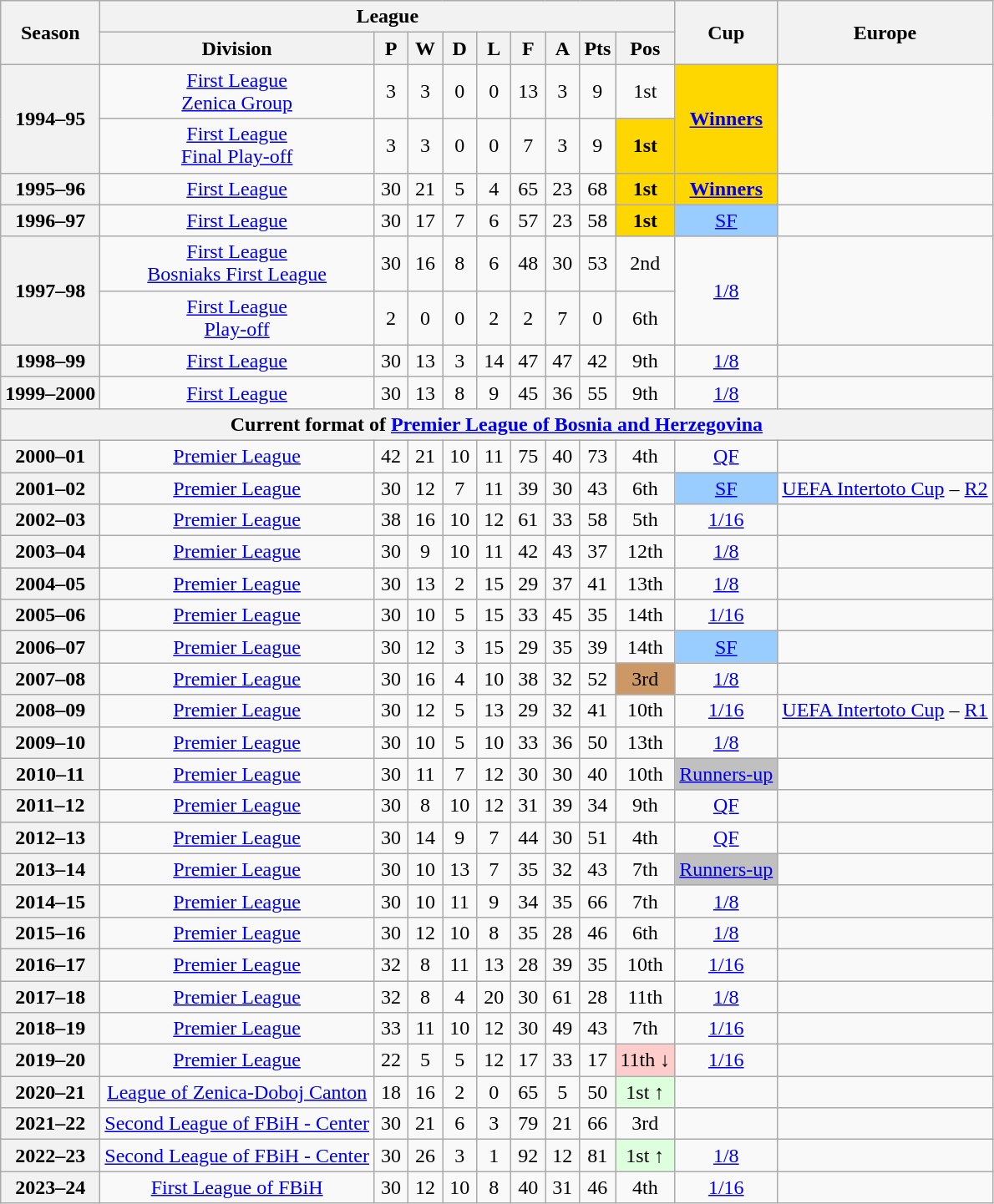<table class="wikitable" style="text-align: center">
<tr>
<th rowspan="2">Season</th>
<th colspan="9">League</th>
<th rowspan="2">Cup</th>
<th rowspan="2">Europe</th>
</tr>
<tr>
<th>Division</th>
<th width="20">P</th>
<th width="20">W</th>
<th width="20">D</th>
<th width="20">L</th>
<th width="20">F</th>
<th width="20">A</th>
<th width="20">Pts</th>
<th>Pos</th>
</tr>
<tr>
<th rowspan=2>1994–95</th>
<td><a href='#'>First League<br>Zenica Group</a></td>
<td>3</td>
<td>3</td>
<td>0</td>
<td>0</td>
<td>13</td>
<td>3</td>
<td>9</td>
<td>1st</td>
<td rowspan=2 bgcolor=gold><a href='#'><strong>Winners</strong></a></td>
<td rowspan=2></td>
</tr>
<tr>
<td><a href='#'>First League<br>Final Play-off</a></td>
<td>3</td>
<td>3</td>
<td>0</td>
<td>0</td>
<td>7</td>
<td>3</td>
<td>9</td>
<td bgcolor=gold><strong>1st</strong></td>
</tr>
<tr>
<th>1995–96</th>
<td><a href='#'>First League</a></td>
<td>30</td>
<td>21</td>
<td>5</td>
<td>4</td>
<td>65</td>
<td>23</td>
<td>68</td>
<td bgcolor=gold><strong>1st</strong></td>
<td bgcolor=gold><a href='#'><strong>Winners</strong></a></td>
<td></td>
</tr>
<tr>
<th>1996–97</th>
<td><a href='#'>First League</a></td>
<td>30</td>
<td>17</td>
<td>7</td>
<td>6</td>
<td>57</td>
<td>23</td>
<td>58</td>
<td bgcolor=gold><strong>1st</strong></td>
<td bgcolor="#9acdff"><a href='#'>SF</a></td>
<td></td>
</tr>
<tr>
<th rowspan=2>1997–98</th>
<td><a href='#'>First League<br>Bosniaks First League</a></td>
<td>30</td>
<td>16</td>
<td>8</td>
<td>6</td>
<td>48</td>
<td>30</td>
<td>53</td>
<td>2nd</td>
<td rowspan=2><a href='#'>1/8</a></td>
<td rowspan=2></td>
</tr>
<tr>
<td><a href='#'>First League<br>Play-off</a></td>
<td>2</td>
<td>0</td>
<td>0</td>
<td>2</td>
<td>2</td>
<td>7</td>
<td>0</td>
<td>6th</td>
</tr>
<tr>
<th>1998–99</th>
<td><a href='#'>First League</a></td>
<td>30</td>
<td>13</td>
<td>3</td>
<td>14</td>
<td>47</td>
<td>47</td>
<td>42</td>
<td>9th</td>
<td><a href='#'>1/8</a></td>
<td></td>
</tr>
<tr>
<th>1999–2000</th>
<td><a href='#'>First League</a></td>
<td>30</td>
<td>13</td>
<td>8</td>
<td>9</td>
<td>45</td>
<td>36</td>
<td>55</td>
<td>9th</td>
<td><a href='#'>1/8</a></td>
<td></td>
</tr>
<tr>
<th colspan="15">Current format of <a href='#'>Premier League of Bosnia and Herzegovina</a></th>
</tr>
<tr>
<th>2000–01</th>
<td><a href='#'>Premier League</a></td>
<td>42</td>
<td>21</td>
<td>10</td>
<td>11</td>
<td>75</td>
<td>40</td>
<td>73</td>
<td>4th</td>
<td><a href='#'>QF</a></td>
<td></td>
</tr>
<tr>
<th>2001–02</th>
<td><a href='#'>Premier League</a></td>
<td>30</td>
<td>12</td>
<td>7</td>
<td>11</td>
<td>39</td>
<td>30</td>
<td>43</td>
<td>6th</td>
<td bgcolor="#9acdff"><a href='#'>SF</a></td>
<td><a href='#'>UEFA Intertoto Cup</a> – <a href='#'>R2</a></td>
</tr>
<tr>
<th>2002–03</th>
<td><a href='#'>Premier League</a></td>
<td>38</td>
<td>16</td>
<td>10</td>
<td>12</td>
<td>61</td>
<td>33</td>
<td>58</td>
<td>5th</td>
<td bgcolor=><a href='#'>1/16</a></td>
<td></td>
</tr>
<tr>
<th>2003–04</th>
<td><a href='#'>Premier League</a></td>
<td>30</td>
<td>9</td>
<td>10</td>
<td>11</td>
<td>42</td>
<td>43</td>
<td>37</td>
<td>12th</td>
<td bgcolor=><a href='#'>1/8</a></td>
<td></td>
</tr>
<tr>
<th>2004–05</th>
<td><a href='#'>Premier League</a></td>
<td>30</td>
<td>13</td>
<td>2</td>
<td>15</td>
<td>29</td>
<td>37</td>
<td>41</td>
<td>13th</td>
<td><a href='#'>1/8</a></td>
<td></td>
</tr>
<tr>
<th>2005–06</th>
<td><a href='#'>Premier League</a></td>
<td>30</td>
<td>10</td>
<td>5</td>
<td>15</td>
<td>33</td>
<td>45</td>
<td>35</td>
<td>14th</td>
<td><a href='#'>1/16</a></td>
<td></td>
</tr>
<tr>
<th>2006–07</th>
<td><a href='#'>Premier League</a></td>
<td>30</td>
<td>12</td>
<td>3</td>
<td>15</td>
<td>29</td>
<td>35</td>
<td>39</td>
<td>14th</td>
<td bgcolor="#9acdff"><a href='#'>SF</a></td>
<td></td>
</tr>
<tr>
<th>2007–08</th>
<td><a href='#'>Premier League</a></td>
<td>30</td>
<td>16</td>
<td>4</td>
<td>10</td>
<td>38</td>
<td>32</td>
<td>52</td>
<td bgcolor=#cc9966>3rd</td>
<td><a href='#'>1/8</a></td>
<td></td>
</tr>
<tr>
<th>2008–09</th>
<td><a href='#'>Premier League</a></td>
<td>30</td>
<td>12</td>
<td>5</td>
<td>13</td>
<td>29</td>
<td>32</td>
<td>41</td>
<td>10th</td>
<td><a href='#'>1/16</a></td>
<td><a href='#'>UEFA Intertoto Cup</a> – <a href='#'>R1</a></td>
</tr>
<tr>
<th>2009–10</th>
<td><a href='#'>Premier League</a></td>
<td>30</td>
<td>10</td>
<td>5</td>
<td>10</td>
<td>33</td>
<td>36</td>
<td>50</td>
<td>13th</td>
<td><a href='#'>1/8</a></td>
<td></td>
</tr>
<tr>
<th>2010–11</th>
<td><a href='#'>Premier League</a></td>
<td>30</td>
<td>11</td>
<td>7</td>
<td>12</td>
<td>30</td>
<td>30</td>
<td>40</td>
<td>10th</td>
<td bgcolor=silver><a href='#'>Runners-up</a></td>
<td></td>
</tr>
<tr>
<th>2011–12</th>
<td><a href='#'>Premier League</a></td>
<td>30</td>
<td>8</td>
<td>10</td>
<td>12</td>
<td>31</td>
<td>39</td>
<td>34</td>
<td>9th</td>
<td><a href='#'>QF</a></td>
<td></td>
</tr>
<tr>
<th>2012–13</th>
<td><a href='#'>Premier League</a></td>
<td>30</td>
<td>14</td>
<td>9</td>
<td>7</td>
<td>44</td>
<td>30</td>
<td>51</td>
<td>4th</td>
<td><a href='#'>QF</a></td>
<td></td>
</tr>
<tr>
<th>2013–14</th>
<td><a href='#'>Premier League</a></td>
<td>30</td>
<td>10</td>
<td>13</td>
<td>7</td>
<td>35</td>
<td>32</td>
<td>43</td>
<td>7th</td>
<td bgcolor=silver><a href='#'>Runners-up</a></td>
<td></td>
</tr>
<tr>
<th>2014–15</th>
<td><a href='#'>Premier League</a></td>
<td>30</td>
<td>10</td>
<td>11</td>
<td>9</td>
<td>34</td>
<td>35</td>
<td>66</td>
<td>7th</td>
<td><a href='#'>1/8</a></td>
<td></td>
</tr>
<tr>
<th>2015–16</th>
<td><a href='#'>Premier League</a></td>
<td>30</td>
<td>12</td>
<td>10</td>
<td>8</td>
<td>35</td>
<td>28</td>
<td>46</td>
<td>6th</td>
<td><a href='#'>1/8</a></td>
<td></td>
</tr>
<tr>
<th>2016–17</th>
<td><a href='#'>Premier League</a></td>
<td>32</td>
<td>8</td>
<td>11</td>
<td>13</td>
<td>28</td>
<td>39</td>
<td>35</td>
<td>10th</td>
<td><a href='#'>1/16</a></td>
<td></td>
</tr>
<tr>
<th>2017–18</th>
<td><a href='#'>Premier League</a></td>
<td>32</td>
<td>8</td>
<td>4</td>
<td>20</td>
<td>30</td>
<td>61</td>
<td>28</td>
<td>11th</td>
<td><a href='#'>1/8</a></td>
<td></td>
</tr>
<tr>
<th>2018–19</th>
<td><a href='#'>Premier League</a></td>
<td>33</td>
<td>11</td>
<td>10</td>
<td>12</td>
<td>30</td>
<td>49</td>
<td>43</td>
<td>7th</td>
<td><a href='#'>1/16</a></td>
<td></td>
</tr>
<tr>
<th>2019–20</th>
<td><a href='#'>Premier League</a></td>
<td>22</td>
<td>5</td>
<td>5</td>
<td>12</td>
<td>17</td>
<td>33</td>
<td>17</td>
<td bgcolor=#FFCCCC>11th ↓</td>
<td><a href='#'>1/16</a></td>
<td></td>
</tr>
<tr>
<th>2020–21</th>
<td><a href='#'>League of Zenica-Doboj Canton</a></td>
<td>18</td>
<td>16</td>
<td>2</td>
<td>0</td>
<td>65</td>
<td>5</td>
<td>50</td>
<td bgcolor=#DDFFDD>1st ↑</td>
<td></td>
<td></td>
</tr>
<tr>
<th>2021–22</th>
<td><a href='#'>Second League of FBiH - Center</a></td>
<td>30</td>
<td>21</td>
<td>6</td>
<td>3</td>
<td>79</td>
<td>21</td>
<td>66</td>
<td>3rd</td>
<td></td>
<td></td>
</tr>
<tr>
<th>2022–23</th>
<td><a href='#'>Second League of FBiH - Center</a></td>
<td>30</td>
<td>26</td>
<td>3</td>
<td>1</td>
<td>92</td>
<td>12</td>
<td>81</td>
<td bgcolor=#DDFFDD>1st ↑</td>
<td><a href='#'>1/8</a></td>
<td></td>
</tr>
<tr>
<th>2023–24</th>
<td><a href='#'>First League of FBiH</a></td>
<td>30</td>
<td>12</td>
<td>10</td>
<td>8</td>
<td>40</td>
<td>31</td>
<td>46</td>
<td>4th</td>
<td><a href='#'>1/16</a></td>
<td></td>
</tr>
</table>
